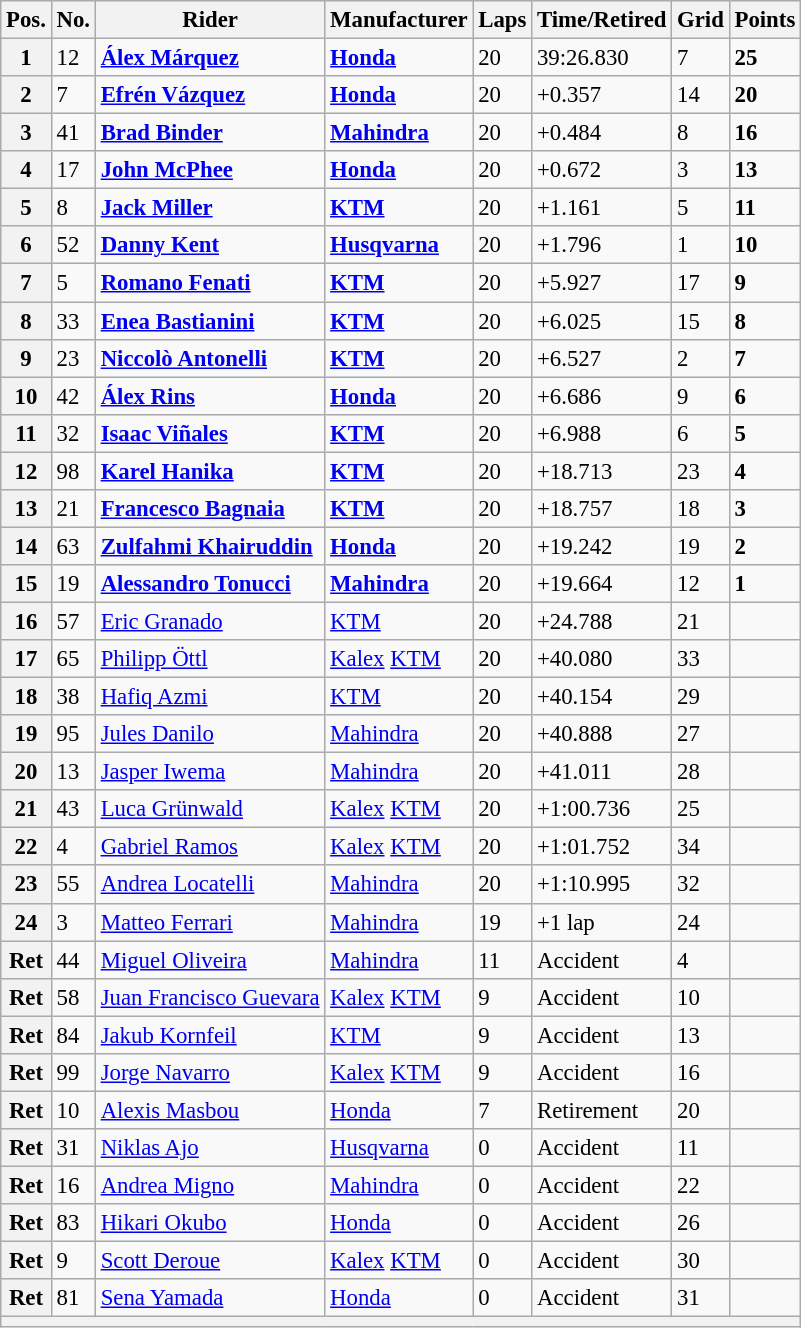<table class="wikitable" style="font-size: 95%;">
<tr>
<th>Pos.</th>
<th>No.</th>
<th>Rider</th>
<th>Manufacturer</th>
<th>Laps</th>
<th>Time/Retired</th>
<th>Grid</th>
<th>Points</th>
</tr>
<tr>
<th>1</th>
<td>12</td>
<td> <strong><a href='#'>Álex Márquez</a></strong></td>
<td><strong><a href='#'>Honda</a></strong></td>
<td>20</td>
<td>39:26.830</td>
<td>7</td>
<td><strong>25</strong></td>
</tr>
<tr>
<th>2</th>
<td>7</td>
<td> <strong><a href='#'>Efrén Vázquez</a></strong></td>
<td><strong><a href='#'>Honda</a></strong></td>
<td>20</td>
<td>+0.357</td>
<td>14</td>
<td><strong>20</strong></td>
</tr>
<tr>
<th>3</th>
<td>41</td>
<td> <strong><a href='#'>Brad Binder</a></strong></td>
<td><strong><a href='#'>Mahindra</a></strong></td>
<td>20</td>
<td>+0.484</td>
<td>8</td>
<td><strong>16</strong></td>
</tr>
<tr>
<th>4</th>
<td>17</td>
<td> <strong><a href='#'>John McPhee</a></strong></td>
<td><strong><a href='#'>Honda</a></strong></td>
<td>20</td>
<td>+0.672</td>
<td>3</td>
<td><strong>13</strong></td>
</tr>
<tr>
<th>5</th>
<td>8</td>
<td> <strong><a href='#'>Jack Miller</a></strong></td>
<td><strong><a href='#'>KTM</a></strong></td>
<td>20</td>
<td>+1.161</td>
<td>5</td>
<td><strong>11</strong></td>
</tr>
<tr>
<th>6</th>
<td>52</td>
<td> <strong><a href='#'>Danny Kent</a></strong></td>
<td><strong><a href='#'>Husqvarna</a></strong></td>
<td>20</td>
<td>+1.796</td>
<td>1</td>
<td><strong>10</strong></td>
</tr>
<tr>
<th>7</th>
<td>5</td>
<td> <strong><a href='#'>Romano Fenati</a></strong></td>
<td><strong><a href='#'>KTM</a></strong></td>
<td>20</td>
<td>+5.927</td>
<td>17</td>
<td><strong>9</strong></td>
</tr>
<tr>
<th>8</th>
<td>33</td>
<td> <strong><a href='#'>Enea Bastianini</a></strong></td>
<td><strong><a href='#'>KTM</a></strong></td>
<td>20</td>
<td>+6.025</td>
<td>15</td>
<td><strong>8</strong></td>
</tr>
<tr>
<th>9</th>
<td>23</td>
<td> <strong><a href='#'>Niccolò Antonelli</a></strong></td>
<td><strong><a href='#'>KTM</a></strong></td>
<td>20</td>
<td>+6.527</td>
<td>2</td>
<td><strong>7</strong></td>
</tr>
<tr>
<th>10</th>
<td>42</td>
<td> <strong><a href='#'>Álex Rins</a></strong></td>
<td><strong><a href='#'>Honda</a></strong></td>
<td>20</td>
<td>+6.686</td>
<td>9</td>
<td><strong>6</strong></td>
</tr>
<tr>
<th>11</th>
<td>32</td>
<td> <strong><a href='#'>Isaac Viñales</a></strong></td>
<td><strong><a href='#'>KTM</a></strong></td>
<td>20</td>
<td>+6.988</td>
<td>6</td>
<td><strong>5</strong></td>
</tr>
<tr>
<th>12</th>
<td>98</td>
<td> <strong><a href='#'>Karel Hanika</a></strong></td>
<td><strong><a href='#'>KTM</a></strong></td>
<td>20</td>
<td>+18.713</td>
<td>23</td>
<td><strong>4</strong></td>
</tr>
<tr>
<th>13</th>
<td>21</td>
<td> <strong><a href='#'>Francesco Bagnaia</a></strong></td>
<td><strong><a href='#'>KTM</a></strong></td>
<td>20</td>
<td>+18.757</td>
<td>18</td>
<td><strong>3</strong></td>
</tr>
<tr>
<th>14</th>
<td>63</td>
<td> <strong><a href='#'>Zulfahmi Khairuddin</a></strong></td>
<td><strong><a href='#'>Honda</a></strong></td>
<td>20</td>
<td>+19.242</td>
<td>19</td>
<td><strong>2</strong></td>
</tr>
<tr>
<th>15</th>
<td>19</td>
<td> <strong><a href='#'>Alessandro Tonucci</a></strong></td>
<td><strong><a href='#'>Mahindra</a></strong></td>
<td>20</td>
<td>+19.664</td>
<td>12</td>
<td><strong>1</strong></td>
</tr>
<tr>
<th>16</th>
<td>57</td>
<td> <a href='#'>Eric Granado</a></td>
<td><a href='#'>KTM</a></td>
<td>20</td>
<td>+24.788</td>
<td>21</td>
<td></td>
</tr>
<tr>
<th>17</th>
<td>65</td>
<td> <a href='#'>Philipp Öttl</a></td>
<td><a href='#'>Kalex</a> <a href='#'>KTM</a></td>
<td>20</td>
<td>+40.080</td>
<td>33</td>
<td></td>
</tr>
<tr>
<th>18</th>
<td>38</td>
<td> <a href='#'>Hafiq Azmi</a></td>
<td><a href='#'>KTM</a></td>
<td>20</td>
<td>+40.154</td>
<td>29</td>
<td></td>
</tr>
<tr>
<th>19</th>
<td>95</td>
<td> <a href='#'>Jules Danilo</a></td>
<td><a href='#'>Mahindra</a></td>
<td>20</td>
<td>+40.888</td>
<td>27</td>
<td></td>
</tr>
<tr>
<th>20</th>
<td>13</td>
<td> <a href='#'>Jasper Iwema</a></td>
<td><a href='#'>Mahindra</a></td>
<td>20</td>
<td>+41.011</td>
<td>28</td>
<td></td>
</tr>
<tr>
<th>21</th>
<td>43</td>
<td> <a href='#'>Luca Grünwald</a></td>
<td><a href='#'>Kalex</a> <a href='#'>KTM</a></td>
<td>20</td>
<td>+1:00.736</td>
<td>25</td>
<td></td>
</tr>
<tr>
<th>22</th>
<td>4</td>
<td> <a href='#'>Gabriel Ramos</a></td>
<td><a href='#'>Kalex</a> <a href='#'>KTM</a></td>
<td>20</td>
<td>+1:01.752</td>
<td>34</td>
<td></td>
</tr>
<tr>
<th>23</th>
<td>55</td>
<td> <a href='#'>Andrea Locatelli</a></td>
<td><a href='#'>Mahindra</a></td>
<td>20</td>
<td>+1:10.995</td>
<td>32</td>
<td></td>
</tr>
<tr>
<th>24</th>
<td>3</td>
<td> <a href='#'>Matteo Ferrari</a></td>
<td><a href='#'>Mahindra</a></td>
<td>19</td>
<td>+1 lap</td>
<td>24</td>
<td></td>
</tr>
<tr>
<th>Ret</th>
<td>44</td>
<td> <a href='#'>Miguel Oliveira</a></td>
<td><a href='#'>Mahindra</a></td>
<td>11</td>
<td>Accident</td>
<td>4</td>
<td></td>
</tr>
<tr>
<th>Ret</th>
<td>58</td>
<td> <a href='#'>Juan Francisco Guevara</a></td>
<td><a href='#'>Kalex</a> <a href='#'>KTM</a></td>
<td>9</td>
<td>Accident</td>
<td>10</td>
<td></td>
</tr>
<tr>
<th>Ret</th>
<td>84</td>
<td> <a href='#'>Jakub Kornfeil</a></td>
<td><a href='#'>KTM</a></td>
<td>9</td>
<td>Accident</td>
<td>13</td>
<td></td>
</tr>
<tr>
<th>Ret</th>
<td>99</td>
<td> <a href='#'>Jorge Navarro</a></td>
<td><a href='#'>Kalex</a> <a href='#'>KTM</a></td>
<td>9</td>
<td>Accident</td>
<td>16</td>
<td></td>
</tr>
<tr>
<th>Ret</th>
<td>10</td>
<td> <a href='#'>Alexis Masbou</a></td>
<td><a href='#'>Honda</a></td>
<td>7</td>
<td>Retirement</td>
<td>20</td>
<td></td>
</tr>
<tr>
<th>Ret</th>
<td>31</td>
<td> <a href='#'>Niklas Ajo</a></td>
<td><a href='#'>Husqvarna</a></td>
<td>0</td>
<td>Accident</td>
<td>11</td>
<td></td>
</tr>
<tr>
<th>Ret</th>
<td>16</td>
<td> <a href='#'>Andrea Migno</a></td>
<td><a href='#'>Mahindra</a></td>
<td>0</td>
<td>Accident</td>
<td>22</td>
<td></td>
</tr>
<tr>
<th>Ret</th>
<td>83</td>
<td> <a href='#'>Hikari Okubo</a></td>
<td><a href='#'>Honda</a></td>
<td>0</td>
<td>Accident</td>
<td>26</td>
<td></td>
</tr>
<tr>
<th>Ret</th>
<td>9</td>
<td> <a href='#'>Scott Deroue</a></td>
<td><a href='#'>Kalex</a> <a href='#'>KTM</a></td>
<td>0</td>
<td>Accident</td>
<td>30</td>
<td></td>
</tr>
<tr>
<th>Ret</th>
<td>81</td>
<td> <a href='#'>Sena Yamada</a></td>
<td><a href='#'>Honda</a></td>
<td>0</td>
<td>Accident</td>
<td>31</td>
<td></td>
</tr>
<tr>
<th colspan=8></th>
</tr>
</table>
